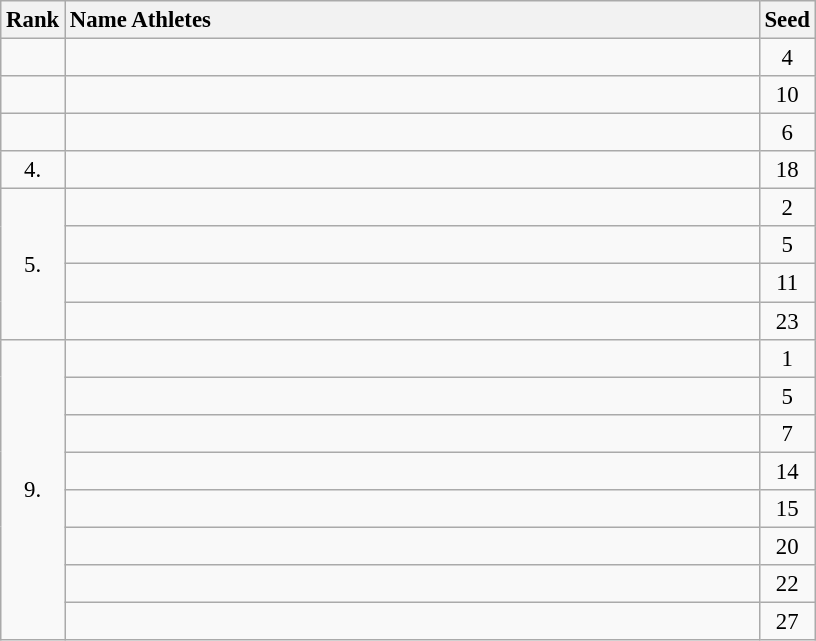<table class="wikitable" style="font-size:95%;">
<tr>
<th>Rank</th>
<th style="text-align: left; width: 30em">Name Athletes</th>
<th>Seed</th>
</tr>
<tr>
<td align="center"></td>
<td></td>
<td align="center">4</td>
</tr>
<tr>
<td align="center"></td>
<td></td>
<td align="center">10</td>
</tr>
<tr>
<td align="center"></td>
<td></td>
<td align="center">6</td>
</tr>
<tr>
<td align="center">4.</td>
<td></td>
<td align="center">18</td>
</tr>
<tr>
<td rowspan=4 align="center">5.</td>
<td></td>
<td align="center">2</td>
</tr>
<tr>
<td></td>
<td align="center">5</td>
</tr>
<tr>
<td></td>
<td align="center">11</td>
</tr>
<tr>
<td></td>
<td align="center">23</td>
</tr>
<tr>
<td rowspan=8 align="center">9.</td>
<td></td>
<td align="center">1</td>
</tr>
<tr>
<td></td>
<td align="center">5</td>
</tr>
<tr>
<td></td>
<td align="center">7</td>
</tr>
<tr>
<td></td>
<td align="center">14</td>
</tr>
<tr>
<td></td>
<td align="center">15</td>
</tr>
<tr>
<td></td>
<td align="center">20</td>
</tr>
<tr>
<td></td>
<td align="center">22</td>
</tr>
<tr>
<td></td>
<td align="center">27</td>
</tr>
</table>
